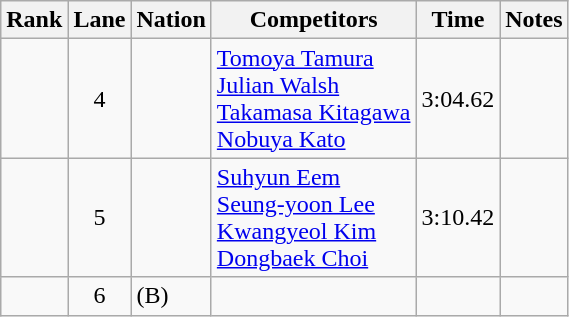<table class="wikitable sortable" style="text-align:center">
<tr>
<th>Rank</th>
<th>Lane</th>
<th>Nation</th>
<th>Competitors</th>
<th>Time</th>
<th>Notes</th>
</tr>
<tr>
<td></td>
<td>4</td>
<td align=left></td>
<td align=left><a href='#'>Tomoya Tamura</a><br><a href='#'>Julian Walsh</a><br><a href='#'>Takamasa Kitagawa</a><br><a href='#'>Nobuya Kato</a></td>
<td>3:04.62</td>
<td></td>
</tr>
<tr>
<td></td>
<td>5</td>
<td align=left></td>
<td align=left><a href='#'>Suhyun Eem</a><br><a href='#'>Seung-yoon Lee</a><br><a href='#'>Kwangyeol Kim</a><br><a href='#'>Dongbaek Choi</a></td>
<td>3:10.42</td>
<td></td>
</tr>
<tr>
<td></td>
<td>6</td>
<td align=left> (B)</td>
<td align=left></td>
<td></td>
<td></td>
</tr>
</table>
